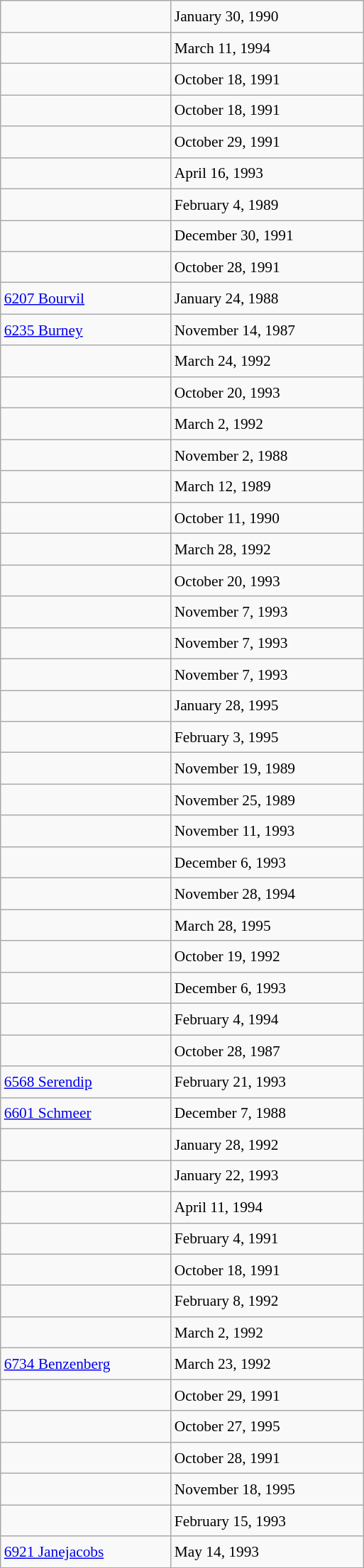<table class="wikitable" style="font-size: 89%; float: left; width: 24em; margin-right: 1em; line-height: 1.6em !important;  height: 1250px;">
<tr>
<td></td>
<td>January 30, 1990</td>
</tr>
<tr>
<td></td>
<td>March 11, 1994</td>
</tr>
<tr>
<td></td>
<td>October 18, 1991</td>
</tr>
<tr>
<td></td>
<td>October 18, 1991</td>
</tr>
<tr>
<td></td>
<td>October 29, 1991</td>
</tr>
<tr>
<td></td>
<td>April 16, 1993</td>
</tr>
<tr>
<td></td>
<td>February 4, 1989</td>
</tr>
<tr>
<td></td>
<td>December 30, 1991</td>
</tr>
<tr>
<td></td>
<td>October 28, 1991</td>
</tr>
<tr>
<td><a href='#'>6207 Bourvil</a></td>
<td>January 24, 1988</td>
</tr>
<tr>
<td><a href='#'>6235 Burney</a></td>
<td>November 14, 1987</td>
</tr>
<tr>
<td></td>
<td>March 24, 1992</td>
</tr>
<tr>
<td></td>
<td>October 20, 1993</td>
</tr>
<tr>
<td></td>
<td>March 2, 1992</td>
</tr>
<tr>
<td></td>
<td>November 2, 1988</td>
</tr>
<tr>
<td></td>
<td>March 12, 1989</td>
</tr>
<tr>
<td></td>
<td>October 11, 1990</td>
</tr>
<tr>
<td></td>
<td>March 28, 1992</td>
</tr>
<tr>
<td></td>
<td>October 20, 1993</td>
</tr>
<tr>
<td></td>
<td>November 7, 1993</td>
</tr>
<tr>
<td></td>
<td>November 7, 1993</td>
</tr>
<tr>
<td></td>
<td>November 7, 1993</td>
</tr>
<tr>
<td></td>
<td>January 28, 1995</td>
</tr>
<tr>
<td></td>
<td>February 3, 1995</td>
</tr>
<tr>
<td></td>
<td>November 19, 1989</td>
</tr>
<tr>
<td></td>
<td>November 25, 1989</td>
</tr>
<tr>
<td></td>
<td>November 11, 1993</td>
</tr>
<tr>
<td></td>
<td>December 6, 1993</td>
</tr>
<tr>
<td></td>
<td>November 28, 1994</td>
</tr>
<tr>
<td></td>
<td>March 28, 1995</td>
</tr>
<tr>
<td></td>
<td>October 19, 1992</td>
</tr>
<tr>
<td></td>
<td>December 6, 1993</td>
</tr>
<tr>
<td></td>
<td>February 4, 1994</td>
</tr>
<tr>
<td></td>
<td>October 28, 1987</td>
</tr>
<tr>
<td><a href='#'>6568 Serendip</a></td>
<td>February 21, 1993</td>
</tr>
<tr>
<td><a href='#'>6601 Schmeer</a></td>
<td>December 7, 1988</td>
</tr>
<tr>
<td></td>
<td>January 28, 1992</td>
</tr>
<tr>
<td></td>
<td>January 22, 1993</td>
</tr>
<tr>
<td></td>
<td>April 11, 1994</td>
</tr>
<tr>
<td></td>
<td>February 4, 1991</td>
</tr>
<tr>
<td></td>
<td>October 18, 1991</td>
</tr>
<tr>
<td></td>
<td>February 8, 1992</td>
</tr>
<tr>
<td></td>
<td>March 2, 1992</td>
</tr>
<tr>
<td><a href='#'>6734 Benzenberg</a></td>
<td>March 23, 1992</td>
</tr>
<tr>
<td></td>
<td>October 29, 1991</td>
</tr>
<tr>
<td></td>
<td>October 27, 1995</td>
</tr>
<tr>
<td></td>
<td>October 28, 1991</td>
</tr>
<tr>
<td></td>
<td>November 18, 1995</td>
</tr>
<tr>
<td></td>
<td>February 15, 1993</td>
</tr>
<tr>
<td><a href='#'>6921 Janejacobs</a></td>
<td>May 14, 1993</td>
</tr>
</table>
